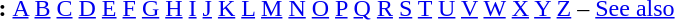<table id="toc" border="0">
<tr>
<th>:</th>
<td><a href='#'>A</a> <a href='#'>B</a> <a href='#'>C</a> <a href='#'>D</a> <a href='#'>E</a> <a href='#'>F</a> <a href='#'>G</a> <a href='#'>H</a> <a href='#'>I</a> <a href='#'>J</a> <a href='#'>K</a> <a href='#'>L</a> <a href='#'>M</a> <a href='#'>N</a> <a href='#'>O</a> <a href='#'>P</a> <a href='#'>Q</a> <a href='#'>R</a> <a href='#'>S</a> <a href='#'>T</a> <a href='#'>U</a> <a href='#'>V</a> <a href='#'>W</a> <a href='#'>X</a> <a href='#'>Y</a>  <a href='#'>Z</a> – <a href='#'>See also</a></td>
</tr>
</table>
